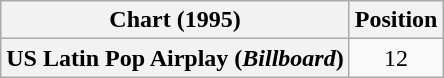<table class="wikitable plainrowheaders">
<tr>
<th>Chart (1995)</th>
<th>Position</th>
</tr>
<tr>
<th scope="row">US Latin Pop Airplay (<em>Billboard</em>)</th>
<td style="text-align:center;">12</td>
</tr>
</table>
